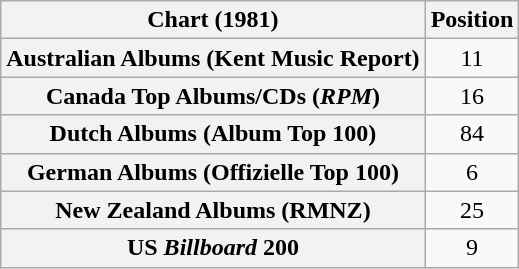<table class="wikitable sortable plainrowheaders">
<tr>
<th scope="col">Chart (1981)</th>
<th scope="col">Position</th>
</tr>
<tr>
<th scope="row">Australian Albums (Kent Music Report)</th>
<td style="text-align:center;">11</td>
</tr>
<tr>
<th scope="row">Canada Top Albums/CDs (<em>RPM</em>)</th>
<td style="text-align:center;">16</td>
</tr>
<tr>
<th scope="row">Dutch Albums (Album Top 100)</th>
<td style="text-align:center;">84</td>
</tr>
<tr>
<th scope="row">German Albums (Offizielle Top 100)</th>
<td style="text-align:center;">6</td>
</tr>
<tr>
<th scope="row">New Zealand Albums (RMNZ)</th>
<td style="text-align:center;">25</td>
</tr>
<tr>
<th scope="row">US <em>Billboard</em> 200</th>
<td style="text-align:center;">9</td>
</tr>
</table>
